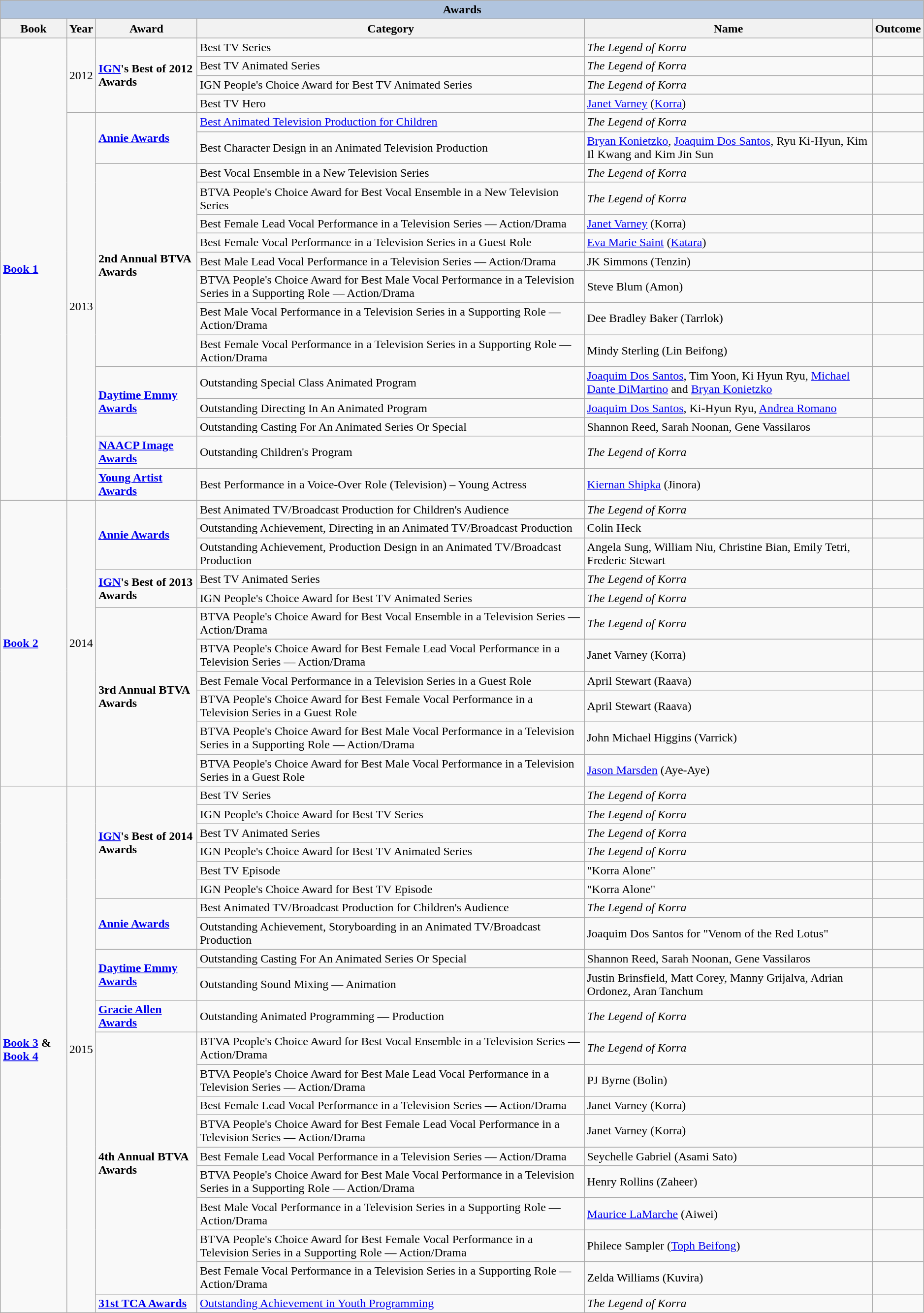<table class="wikitable" width="99%">
<tr style="background:#ccc; text-align:center;">
<th colspan="6" style="background: LightSteelBlue;">Awards</th>
</tr>
<tr style="background:#ccc; text-align:center;">
<th>Book</th>
<th>Year</th>
<th>Award</th>
<th>Category</th>
<th>Name</th>
<th>Outcome</th>
</tr>
<tr>
<td rowspan="19"><strong><a href='#'>Book 1</a></strong></td>
<td rowspan="4">2012</td>
<td rowspan="4"><strong><a href='#'>IGN</a>'s Best of 2012 Awards</strong></td>
<td>Best TV Series</td>
<td><em>The Legend of Korra</em></td>
<td></td>
</tr>
<tr>
<td>Best TV Animated Series</td>
<td><em>The Legend of Korra</em></td>
<td></td>
</tr>
<tr>
<td>IGN People's Choice Award for Best TV Animated Series</td>
<td><em>The Legend of Korra</em></td>
<td></td>
</tr>
<tr>
<td>Best TV Hero</td>
<td><a href='#'>Janet Varney</a> (<a href='#'>Korra</a>)</td>
<td></td>
</tr>
<tr>
<td rowspan="15">2013</td>
<td rowspan="2"><strong><a href='#'>Annie Awards</a></strong></td>
<td><a href='#'>Best Animated Television Production for Children</a></td>
<td><em>The Legend of Korra</em></td>
<td></td>
</tr>
<tr>
<td>Best Character Design in an Animated Television Production</td>
<td><a href='#'>Bryan Konietzko</a>, <a href='#'>Joaquim Dos Santos</a>, Ryu Ki-Hyun, Kim Il Kwang and Kim Jin Sun</td>
<td></td>
</tr>
<tr>
<td rowspan="8"><strong>2nd Annual BTVA Awards</strong></td>
<td>Best Vocal Ensemble in a New Television Series</td>
<td><em>The Legend of Korra</em></td>
<td></td>
</tr>
<tr>
<td>BTVA People's Choice Award for Best Vocal Ensemble in a New Television Series</td>
<td><em>The Legend of Korra</em></td>
<td></td>
</tr>
<tr>
<td>Best Female Lead Vocal Performance in a Television Series — Action/Drama</td>
<td><a href='#'>Janet Varney</a> (Korra)</td>
<td></td>
</tr>
<tr>
<td>Best Female Vocal Performance in a Television Series in a Guest Role</td>
<td><a href='#'>Eva Marie Saint</a> (<a href='#'>Katara</a>)</td>
<td></td>
</tr>
<tr>
<td>Best Male Lead Vocal Performance in a Television Series — Action/Drama</td>
<td>JK Simmons (Tenzin)</td>
<td></td>
</tr>
<tr>
<td>BTVA People's Choice Award for Best Male Vocal Performance in a Television Series in a Supporting Role — Action/Drama</td>
<td>Steve Blum (Amon)</td>
<td></td>
</tr>
<tr>
<td>Best Male Vocal Performance in a Television Series in a Supporting Role — Action/Drama</td>
<td>Dee Bradley Baker (Tarrlok)</td>
<td></td>
</tr>
<tr>
<td>Best Female Vocal Performance in a Television Series in a Supporting Role — Action/Drama</td>
<td>Mindy Sterling (Lin Beifong)</td>
<td></td>
</tr>
<tr>
<td rowspan="3"><strong><a href='#'>Daytime Emmy Awards</a></strong></td>
<td>Outstanding Special Class Animated Program</td>
<td><a href='#'>Joaquim Dos Santos</a>, Tim Yoon, Ki Hyun Ryu, <a href='#'>Michael Dante DiMartino</a> and <a href='#'>Bryan Konietzko</a></td>
<td></td>
</tr>
<tr>
<td>Outstanding Directing In An Animated Program</td>
<td><a href='#'>Joaquim Dos Santos</a>, Ki-Hyun Ryu, <a href='#'>Andrea Romano</a></td>
<td></td>
</tr>
<tr>
<td>Outstanding Casting For An Animated Series Or Special</td>
<td>Shannon Reed, Sarah Noonan, Gene Vassilaros</td>
<td></td>
</tr>
<tr>
<td><strong><a href='#'>NAACP Image Awards</a></strong></td>
<td>Outstanding Children's Program</td>
<td><em>The Legend of Korra</em></td>
<td></td>
</tr>
<tr>
<td><strong><a href='#'>Young Artist Awards</a></strong></td>
<td>Best Performance in a Voice-Over Role (Television) – Young Actress</td>
<td><a href='#'>Kiernan Shipka</a> (Jinora)</td>
<td></td>
</tr>
<tr>
<td rowspan="11"><strong><a href='#'>Book 2</a></strong></td>
<td rowspan="11">2014</td>
<td rowspan="3"><strong><a href='#'>Annie Awards</a></strong></td>
<td>Best Animated TV/Broadcast Production for Children's Audience</td>
<td><em>The Legend of Korra</em></td>
<td></td>
</tr>
<tr>
<td>Outstanding Achievement, Directing in an Animated TV/Broadcast Production</td>
<td>Colin Heck</td>
<td></td>
</tr>
<tr>
<td>Outstanding Achievement, Production Design in an Animated TV/Broadcast Production</td>
<td>Angela Sung, William Niu, Christine Bian, Emily Tetri, Frederic Stewart</td>
<td></td>
</tr>
<tr>
<td rowspan="2"><strong><a href='#'>IGN</a>'s Best of 2013 Awards</strong></td>
<td>Best TV Animated Series</td>
<td><em>The Legend of Korra</em></td>
<td></td>
</tr>
<tr>
<td>IGN People's Choice Award for Best TV Animated Series</td>
<td><em>The Legend of Korra</em></td>
<td></td>
</tr>
<tr>
<td rowspan="6"><strong>3rd Annual BTVA Awards</strong></td>
<td>BTVA People's Choice Award for Best Vocal Ensemble in a Television Series — Action/Drama</td>
<td><em>The Legend of Korra</em></td>
<td></td>
</tr>
<tr>
<td>BTVA People's Choice Award for Best Female Lead Vocal Performance in a Television Series — Action/Drama</td>
<td>Janet Varney (Korra)</td>
<td></td>
</tr>
<tr>
<td>Best Female Vocal Performance in a Television Series in a Guest Role</td>
<td>April Stewart (Raava)</td>
<td></td>
</tr>
<tr>
<td>BTVA People's Choice Award for Best Female Vocal Performance in a Television Series in a Guest Role</td>
<td>April Stewart (Raava)</td>
<td></td>
</tr>
<tr>
<td>BTVA People's Choice Award for Best Male Vocal Performance in a Television Series in a Supporting Role — Action/Drama</td>
<td>John Michael Higgins (Varrick)</td>
<td></td>
</tr>
<tr>
<td>BTVA People's Choice Award for Best Male Vocal Performance in a Television Series in a Guest Role</td>
<td><a href='#'>Jason Marsden</a> (Aye-Aye)</td>
<td></td>
</tr>
<tr>
<td rowspan="21"><strong><a href='#'>Book 3</a> & <a href='#'>Book 4</a></strong></td>
<td rowspan="21">2015</td>
<td rowspan="6"><strong><a href='#'>IGN</a>'s Best of 2014 Awards</strong></td>
<td>Best TV Series</td>
<td><em>The Legend of Korra</em></td>
<td></td>
</tr>
<tr>
<td>IGN People's Choice Award for Best TV Series</td>
<td><em>The Legend of Korra</em></td>
<td></td>
</tr>
<tr>
<td>Best TV Animated Series</td>
<td><em>The Legend of Korra</em></td>
<td></td>
</tr>
<tr>
<td>IGN People's Choice Award for Best TV Animated Series</td>
<td><em>The Legend of Korra</em></td>
<td></td>
</tr>
<tr>
<td>Best TV Episode</td>
<td>"Korra Alone"</td>
<td></td>
</tr>
<tr>
<td>IGN People's Choice Award for Best TV Episode</td>
<td>"Korra Alone"</td>
<td></td>
</tr>
<tr>
<td rowspan="2"><strong><a href='#'>Annie Awards</a></strong> </td>
<td>Best Animated TV/Broadcast Production for Children's Audience</td>
<td><em>The Legend of Korra</em></td>
<td></td>
</tr>
<tr>
<td>Outstanding Achievement, Storyboarding in an Animated TV/Broadcast Production</td>
<td>Joaquim Dos Santos for "Venom of the Red Lotus"</td>
<td></td>
</tr>
<tr>
<td rowspan="2"><strong><a href='#'>Daytime Emmy Awards</a></strong></td>
<td>Outstanding Casting For An Animated Series Or Special</td>
<td>Shannon Reed, Sarah Noonan, Gene Vassilaros</td>
<td></td>
</tr>
<tr>
<td>Outstanding Sound Mixing — Animation</td>
<td>Justin Brinsfield, Matt Corey, Manny Grijalva, Adrian Ordonez, Aran Tanchum</td>
<td></td>
</tr>
<tr>
<td><strong><a href='#'>Gracie Allen Awards</a></strong></td>
<td>Outstanding Animated Programming — Production</td>
<td><em>The Legend of Korra</em></td>
<td></td>
</tr>
<tr>
<td rowspan="9"><strong>4th Annual BTVA Awards</strong></td>
<td>BTVA People's Choice Award for Best Vocal Ensemble in a Television Series — Action/Drama</td>
<td><em>The Legend of Korra</em></td>
<td></td>
</tr>
<tr>
<td>BTVA People's Choice Award for Best Male Lead Vocal Performance in a Television Series — Action/Drama</td>
<td>PJ Byrne (Bolin)</td>
<td></td>
</tr>
<tr>
<td>Best Female Lead Vocal Performance in a Television Series — Action/Drama</td>
<td>Janet Varney (Korra)</td>
<td></td>
</tr>
<tr>
<td>BTVA People's Choice Award for Best Female Lead Vocal Performance in a Television Series — Action/Drama</td>
<td>Janet Varney (Korra)</td>
<td></td>
</tr>
<tr>
<td>Best Female Lead Vocal Performance in a Television Series — Action/Drama</td>
<td>Seychelle Gabriel (Asami Sato)</td>
<td></td>
</tr>
<tr>
<td>BTVA People's Choice Award for Best Male Vocal Performance in a Television Series in a Supporting Role — Action/Drama</td>
<td>Henry Rollins (Zaheer)</td>
<td></td>
</tr>
<tr>
<td>Best Male Vocal Performance in a Television Series in a Supporting Role — Action/Drama</td>
<td><a href='#'>Maurice LaMarche</a> (Aiwei)</td>
<td></td>
</tr>
<tr>
<td>BTVA People's Choice Award for Best Female Vocal Performance in a Television Series in a Supporting Role — Action/Drama</td>
<td>Philece Sampler (<a href='#'>Toph Beifong</a>)</td>
<td></td>
</tr>
<tr>
<td>Best Female Vocal Performance in a Television Series in a Supporting Role — Action/Drama</td>
<td>Zelda Williams (Kuvira)</td>
<td></td>
</tr>
<tr>
<td><strong><a href='#'>31st TCA Awards</a></strong></td>
<td><a href='#'>Outstanding Achievement in Youth Programming</a></td>
<td><em>The Legend of Korra</em></td>
<td></td>
</tr>
</table>
